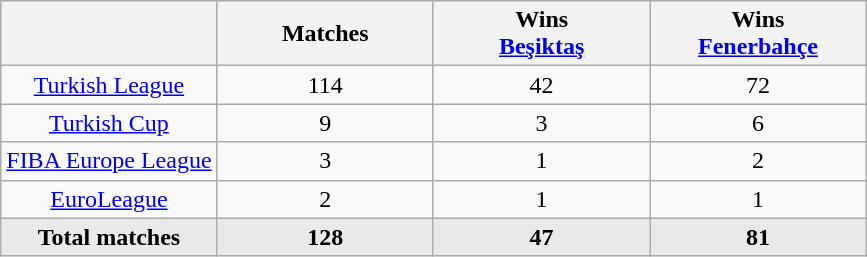<table class="wikitable" style="text-align: center">
<tr>
<th></th>
<th width="25%">Matches</th>
<th width="25%">Wins<br><a href='#'>Beşiktaş</a></th>
<th width="25%">Wins<br><a href='#'>Fenerbahçe</a></th>
</tr>
<tr>
<td><a href='#'>Turkish League</a></td>
<td>114</td>
<td>42</td>
<td>72</td>
</tr>
<tr>
<td><a href='#'>Turkish Cup</a></td>
<td>9</td>
<td>3</td>
<td>6</td>
</tr>
<tr>
<td><a href='#'>FIBA Europe League</a></td>
<td>3</td>
<td>1</td>
<td>2</td>
</tr>
<tr>
<td><a href='#'>EuroLeague</a></td>
<td>2</td>
<td>1</td>
<td>1</td>
</tr>
<tr bgcolor=E9E9E9>
<td><strong>Total matches</strong></td>
<td><strong>128</strong></td>
<td><strong>47</strong></td>
<td><strong>81</strong></td>
</tr>
</table>
